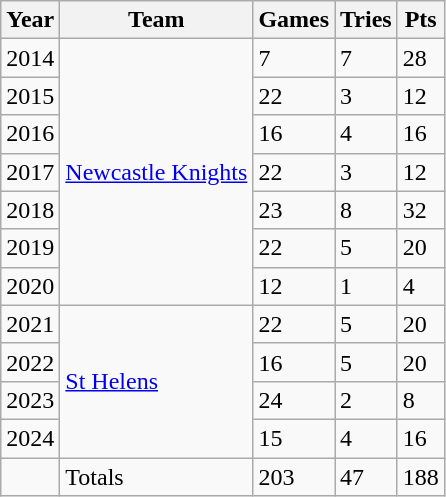<table class="wikitable">
<tr>
<th>Year</th>
<th>Team</th>
<th>Games</th>
<th>Tries</th>
<th>Pts</th>
</tr>
<tr>
<td>2014</td>
<td rowspan="7"> <a href='#'>Newcastle Knights</a></td>
<td>7</td>
<td>7</td>
<td>28</td>
</tr>
<tr>
<td>2015</td>
<td>22</td>
<td>3</td>
<td>12</td>
</tr>
<tr>
<td>2016</td>
<td>16</td>
<td>4</td>
<td>16</td>
</tr>
<tr>
<td>2017</td>
<td>22</td>
<td>3</td>
<td>12</td>
</tr>
<tr>
<td>2018</td>
<td>23</td>
<td>8</td>
<td>32</td>
</tr>
<tr>
<td>2019</td>
<td>22</td>
<td>5</td>
<td>20</td>
</tr>
<tr>
<td>2020</td>
<td>12</td>
<td>1</td>
<td>4</td>
</tr>
<tr>
<td>2021</td>
<td rowspan="4"> <a href='#'>St Helens</a></td>
<td>22</td>
<td>5</td>
<td>20</td>
</tr>
<tr>
<td>2022</td>
<td>16</td>
<td>5</td>
<td>20</td>
</tr>
<tr>
<td>2023</td>
<td>24</td>
<td>2</td>
<td>8</td>
</tr>
<tr>
<td>2024</td>
<td>15</td>
<td>4</td>
<td>16</td>
</tr>
<tr>
<td></td>
<td>Totals</td>
<td>203</td>
<td>47</td>
<td>188</td>
</tr>
</table>
